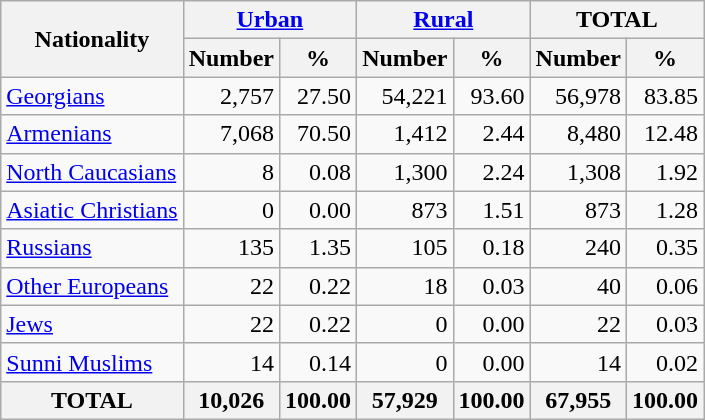<table class="wikitable sortable">
<tr>
<th rowspan="2">Nationality</th>
<th colspan="2"><a href='#'>Urban</a></th>
<th colspan="2"><a href='#'>Rural</a></th>
<th colspan="2">TOTAL</th>
</tr>
<tr>
<th>Number</th>
<th>%</th>
<th>Number</th>
<th>%</th>
<th>Number</th>
<th>%</th>
</tr>
<tr>
<td><a href='#'>Georgians</a></td>
<td align="right">2,757</td>
<td align="right">27.50</td>
<td align="right">54,221</td>
<td align="right">93.60</td>
<td align="right">56,978</td>
<td align="right">83.85</td>
</tr>
<tr>
<td><a href='#'>Armenians</a></td>
<td align="right">7,068</td>
<td align="right">70.50</td>
<td align="right">1,412</td>
<td align="right">2.44</td>
<td align="right">8,480</td>
<td align="right">12.48</td>
</tr>
<tr>
<td><a href='#'>North Caucasians</a></td>
<td align="right">8</td>
<td align="right">0.08</td>
<td align="right">1,300</td>
<td align="right">2.24</td>
<td align="right">1,308</td>
<td align="right">1.92</td>
</tr>
<tr>
<td><a href='#'>Asiatic Christians</a></td>
<td align="right">0</td>
<td align="right">0.00</td>
<td align="right">873</td>
<td align="right">1.51</td>
<td align="right">873</td>
<td align="right">1.28</td>
</tr>
<tr>
<td><a href='#'>Russians</a></td>
<td align="right">135</td>
<td align="right">1.35</td>
<td align="right">105</td>
<td align="right">0.18</td>
<td align="right">240</td>
<td align="right">0.35</td>
</tr>
<tr>
<td><a href='#'>Other Europeans</a></td>
<td align="right">22</td>
<td align="right">0.22</td>
<td align="right">18</td>
<td align="right">0.03</td>
<td align="right">40</td>
<td align="right">0.06</td>
</tr>
<tr>
<td><a href='#'>Jews</a></td>
<td align="right">22</td>
<td align="right">0.22</td>
<td align="right">0</td>
<td align="right">0.00</td>
<td align="right">22</td>
<td align="right">0.03</td>
</tr>
<tr>
<td><a href='#'>Sunni Muslims</a></td>
<td align="right">14</td>
<td align="right">0.14</td>
<td align="right">0</td>
<td align="right">0.00</td>
<td align="right">14</td>
<td align="right">0.02</td>
</tr>
<tr>
<th>TOTAL</th>
<th>10,026</th>
<th>100.00</th>
<th>57,929</th>
<th>100.00</th>
<th><strong>67,955</strong></th>
<th>100.00</th>
</tr>
</table>
